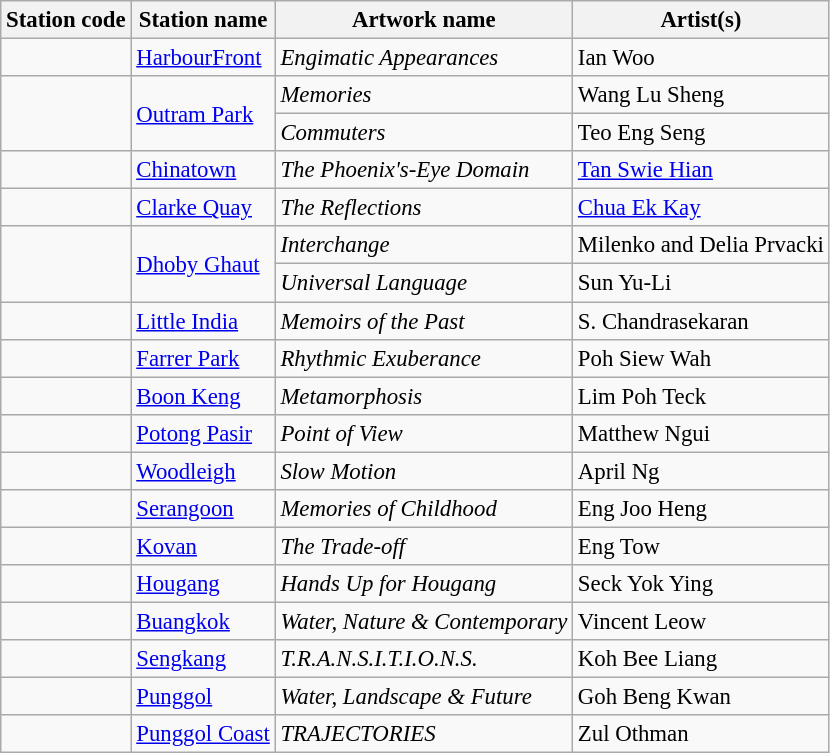<table class="wikitable sortable" style="color:black; border-collapse: collapse; font-size: 95%">
<tr>
<th scope="col">Station code</th>
<th scope="col">Station name</th>
<th scope="col">Artwork name</th>
<th scope="col">Artist(s)</th>
</tr>
<tr>
<td scope="row"></td>
<td><a href='#'>HarbourFront</a></td>
<td><em>Engimatic Appearances</em></td>
<td>Ian Woo</td>
</tr>
<tr>
<td scope="row" rowspan=2></td>
<td rowspan=2><a href='#'>Outram Park</a></td>
<td><em>Memories</em></td>
<td>Wang Lu Sheng</td>
</tr>
<tr>
<td><em>Commuters</em></td>
<td>Teo Eng Seng</td>
</tr>
<tr>
<td scope="row"></td>
<td><a href='#'>Chinatown</a></td>
<td><em>The Phoenix's-Eye Domain</em></td>
<td><a href='#'>Tan Swie Hian</a></td>
</tr>
<tr>
<td scope="row"></td>
<td><a href='#'>Clarke Quay</a></td>
<td><em>The Reflections</em></td>
<td><a href='#'>Chua Ek Kay</a></td>
</tr>
<tr>
<td scope="row" rowspan=2></td>
<td rowspan=2><a href='#'>Dhoby Ghaut</a></td>
<td><em>Interchange</em></td>
<td>Milenko and Delia Prvacki</td>
</tr>
<tr>
<td><em>Universal Language</em></td>
<td>Sun Yu-Li</td>
</tr>
<tr>
<td scope="row"></td>
<td><a href='#'>Little India</a></td>
<td><em>Memoirs of the Past</em></td>
<td>S. Chandrasekaran</td>
</tr>
<tr>
<td scope="row"></td>
<td><a href='#'>Farrer Park</a></td>
<td><em>Rhythmic Exuberance</em></td>
<td>Poh Siew Wah</td>
</tr>
<tr>
<td scope="row"></td>
<td><a href='#'>Boon Keng</a></td>
<td><em>Metamorphosis</em></td>
<td>Lim Poh Teck</td>
</tr>
<tr>
<td scope="row"></td>
<td><a href='#'>Potong Pasir</a></td>
<td><em>Point of View</em></td>
<td>Matthew Ngui</td>
</tr>
<tr>
<td scope="row"></td>
<td><a href='#'>Woodleigh</a></td>
<td><em>Slow Motion</em></td>
<td>April Ng</td>
</tr>
<tr>
<td scope="row"></td>
<td><a href='#'>Serangoon</a></td>
<td><em>Memories of Childhood</em></td>
<td>Eng Joo Heng</td>
</tr>
<tr>
<td scope="row"></td>
<td><a href='#'>Kovan</a></td>
<td><em>The Trade-off</em></td>
<td>Eng Tow</td>
</tr>
<tr>
<td scope="row"></td>
<td><a href='#'>Hougang</a></td>
<td><em>Hands Up for Hougang</em></td>
<td>Seck Yok Ying</td>
</tr>
<tr>
<td scope="row"></td>
<td><a href='#'>Buangkok</a></td>
<td><em>Water, Nature & Contemporary</em></td>
<td>Vincent Leow</td>
</tr>
<tr>
<td scope="row"></td>
<td><a href='#'>Sengkang</a></td>
<td><em>T.R.A.N.S.I.T.I.O.N.S.</em></td>
<td>Koh Bee Liang</td>
</tr>
<tr>
<td scope="row"></td>
<td><a href='#'>Punggol</a></td>
<td><em>Water, Landscape & Future</em></td>
<td>Goh Beng Kwan</td>
</tr>
<tr>
<td scope="row"></td>
<td><a href='#'>Punggol Coast</a></td>
<td><em>TRAJECTORIES</em></td>
<td>Zul Othman</td>
</tr>
</table>
